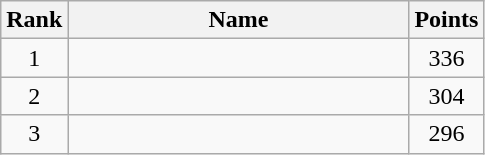<table class="wikitable" border="1" style="text-align:center">
<tr>
<th width=30>Rank</th>
<th width=220>Name</th>
<th width=25>Points</th>
</tr>
<tr>
<td>1</td>
<td align="left"></td>
<td>336</td>
</tr>
<tr>
<td>2</td>
<td align="left"></td>
<td>304</td>
</tr>
<tr>
<td>3</td>
<td align="left"></td>
<td>296</td>
</tr>
</table>
